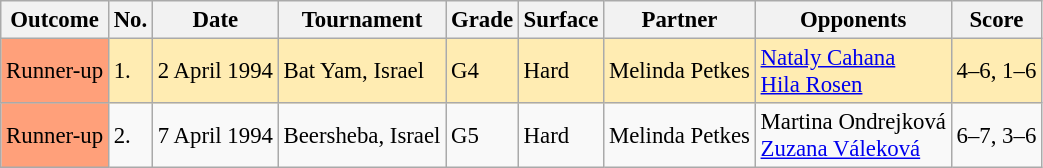<table class="sortable wikitable" style=font-size:95%>
<tr>
<th>Outcome</th>
<th>No.</th>
<th>Date</th>
<th>Tournament</th>
<th>Grade</th>
<th>Surface</th>
<th>Partner</th>
<th>Opponents</th>
<th class="unsortable">Score</th>
</tr>
<tr bgcolor=#ffecb2>
<td style="background:#ffa07a;">Runner-up</td>
<td>1.</td>
<td>2 April 1994</td>
<td>Bat Yam, Israel</td>
<td>G4</td>
<td>Hard</td>
<td> Melinda Petkes</td>
<td> <a href='#'>Nataly Cahana</a> <br>  <a href='#'>Hila Rosen</a></td>
<td>4–6, 1–6</td>
</tr>
<tr>
<td style="background:#ffa07a;">Runner-up</td>
<td>2.</td>
<td>7 April 1994</td>
<td>Beersheba, Israel</td>
<td>G5</td>
<td>Hard</td>
<td> Melinda Petkes</td>
<td> Martina Ondrejková <br>  <a href='#'>Zuzana Váleková</a></td>
<td>6–7, 3–6</td>
</tr>
</table>
